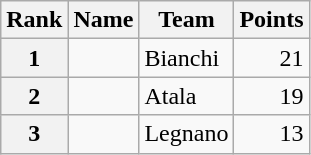<table class="wikitable">
<tr>
<th>Rank</th>
<th>Name</th>
<th>Team</th>
<th>Points</th>
</tr>
<tr>
<th scope=“row”>1</th>
<td></td>
<td>Bianchi</td>
<td align="right">21</td>
</tr>
<tr>
<th scope=“row”>2</th>
<td></td>
<td>Atala</td>
<td align="right">19</td>
</tr>
<tr>
<th scope=“row”>3</th>
<td></td>
<td>Legnano</td>
<td align="right">13</td>
</tr>
</table>
